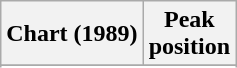<table class="wikitable sortable">
<tr>
<th align="left">Chart (1989)</th>
<th style="text-align:center;">Peak<br>position</th>
</tr>
<tr>
</tr>
<tr>
</tr>
</table>
